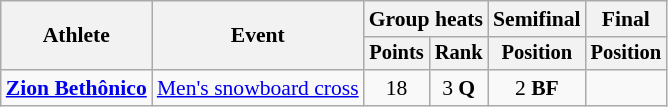<table class="wikitable" style="font-size:90%">
<tr>
<th rowspan="2">Athlete</th>
<th rowspan="2">Event</th>
<th colspan=2>Group heats</th>
<th>Semifinal</th>
<th>Final</th>
</tr>
<tr style="font-size:95%">
<th>Points</th>
<th>Rank</th>
<th>Position</th>
<th>Position</th>
</tr>
<tr align=center>
<td align=left><strong><a href='#'>Zion Bethônico</a></strong></td>
<td align=left><a href='#'>Men's snowboard cross</a></td>
<td>18</td>
<td>3 <strong>Q</strong></td>
<td>2 <strong>BF</strong></td>
<td></td>
</tr>
</table>
